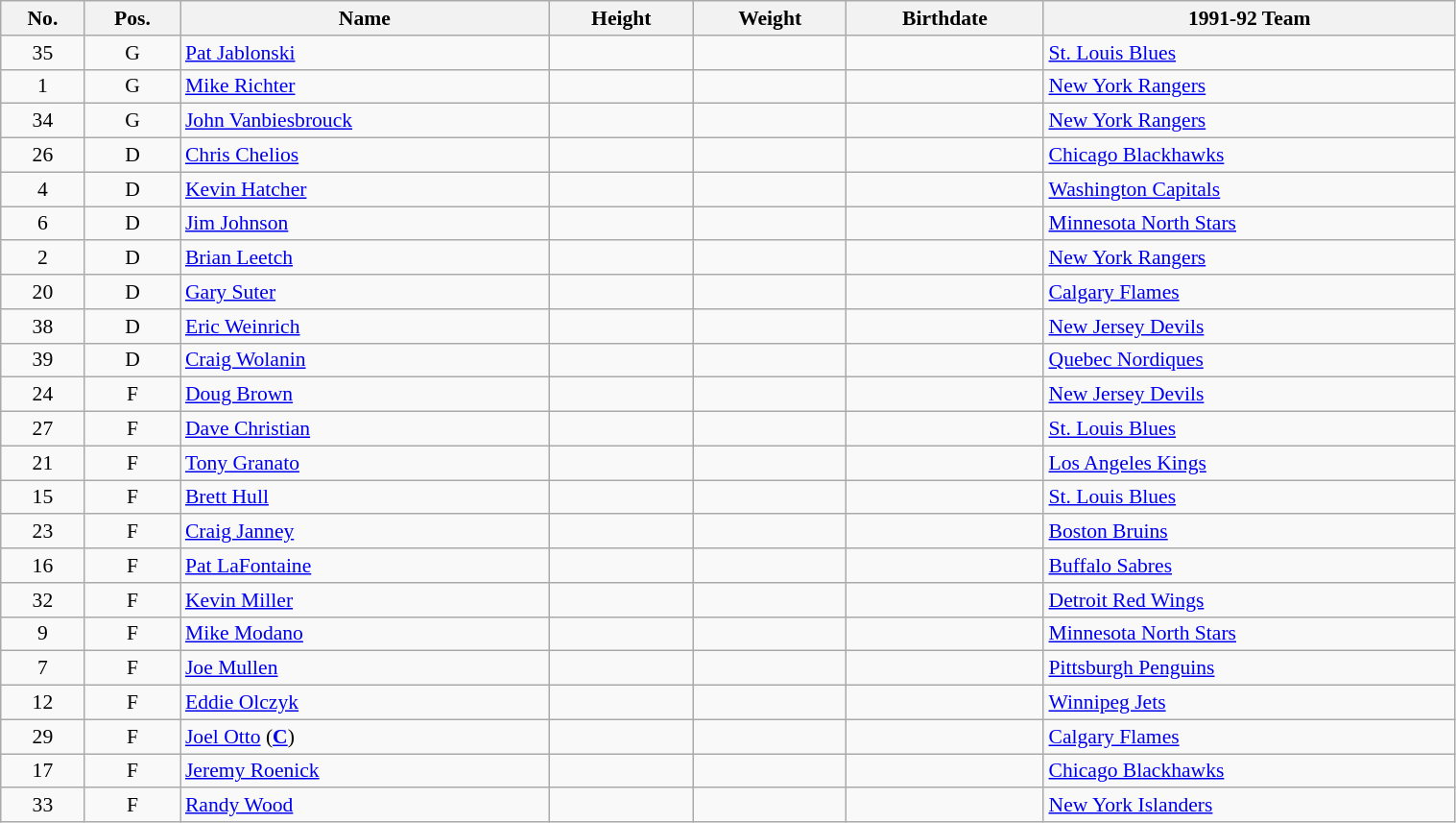<table class="wikitable sortable" width="80%" style="font-size: 90%; text-align: center;">
<tr>
<th>No.</th>
<th>Pos.</th>
<th>Name</th>
<th>Height</th>
<th>Weight</th>
<th>Birthdate</th>
<th>1991-92 Team</th>
</tr>
<tr>
<td>35</td>
<td>G</td>
<td style="text-align:left;"><a href='#'>Pat Jablonski</a></td>
<td></td>
<td></td>
<td style="text-align:right;"></td>
<td style="text-align:left;"> <a href='#'>St. Louis Blues</a></td>
</tr>
<tr>
<td>1</td>
<td>G</td>
<td style="text-align:left;"><a href='#'>Mike Richter</a></td>
<td></td>
<td></td>
<td style="text-align:right;"></td>
<td style="text-align:left;"> <a href='#'>New York Rangers</a></td>
</tr>
<tr>
<td>34</td>
<td>G</td>
<td style="text-align:left;"><a href='#'>John Vanbiesbrouck</a></td>
<td></td>
<td></td>
<td style="text-align:right;"></td>
<td style="text-align:left;"> <a href='#'>New York Rangers</a></td>
</tr>
<tr>
<td>26</td>
<td>D</td>
<td style="text-align:left;"><a href='#'>Chris Chelios</a></td>
<td></td>
<td></td>
<td style="text-align:right;"></td>
<td style="text-align:left;"> <a href='#'>Chicago Blackhawks</a></td>
</tr>
<tr>
<td>4</td>
<td>D</td>
<td style="text-align:left;"><a href='#'>Kevin Hatcher</a></td>
<td></td>
<td></td>
<td style="text-align:right;"></td>
<td style="text-align:left;"> <a href='#'>Washington Capitals</a></td>
</tr>
<tr>
<td>6</td>
<td>D</td>
<td style="text-align:left;"><a href='#'>Jim Johnson</a></td>
<td></td>
<td></td>
<td style="text-align:right;"></td>
<td style="text-align:left;"> <a href='#'>Minnesota North Stars</a></td>
</tr>
<tr>
<td>2</td>
<td>D</td>
<td style="text-align:left;"><a href='#'>Brian Leetch</a></td>
<td></td>
<td></td>
<td style="text-align:right;"></td>
<td style="text-align:left;"> <a href='#'>New York Rangers</a></td>
</tr>
<tr>
<td>20</td>
<td>D</td>
<td style="text-align:left;"><a href='#'>Gary Suter</a></td>
<td></td>
<td></td>
<td style="text-align:right;"></td>
<td style="text-align:left;"> <a href='#'>Calgary Flames</a></td>
</tr>
<tr>
<td>38</td>
<td>D</td>
<td style="text-align:left;"><a href='#'>Eric Weinrich</a></td>
<td></td>
<td></td>
<td style="text-align:right;"></td>
<td style="text-align:left;"> <a href='#'>New Jersey Devils</a></td>
</tr>
<tr>
<td>39</td>
<td>D</td>
<td style="text-align:left;"><a href='#'>Craig Wolanin</a></td>
<td></td>
<td></td>
<td style="text-align:right;"></td>
<td style="text-align:left;"> <a href='#'>Quebec Nordiques</a></td>
</tr>
<tr>
<td>24</td>
<td>F</td>
<td style="text-align:left;"><a href='#'>Doug Brown</a></td>
<td></td>
<td></td>
<td style="text-align:right;"></td>
<td style="text-align:left;"> <a href='#'>New Jersey Devils</a></td>
</tr>
<tr>
<td>27</td>
<td>F</td>
<td style="text-align:left;"><a href='#'>Dave Christian</a></td>
<td></td>
<td></td>
<td style="text-align:right;"></td>
<td style="text-align:left;"> <a href='#'>St. Louis Blues</a></td>
</tr>
<tr>
<td>21</td>
<td>F</td>
<td style="text-align:left;"><a href='#'>Tony Granato</a></td>
<td></td>
<td></td>
<td style="text-align:right;"></td>
<td style="text-align:left;"> <a href='#'>Los Angeles Kings</a></td>
</tr>
<tr>
<td>15</td>
<td>F</td>
<td style="text-align:left;"><a href='#'>Brett Hull</a></td>
<td></td>
<td></td>
<td style="text-align:right;"></td>
<td style="text-align:left;"> <a href='#'>St. Louis Blues</a></td>
</tr>
<tr>
<td>23</td>
<td>F</td>
<td style="text-align:left;"><a href='#'>Craig Janney</a></td>
<td></td>
<td></td>
<td style="text-align:right;"></td>
<td style="text-align:left;"> <a href='#'>Boston Bruins</a></td>
</tr>
<tr>
<td>16</td>
<td>F</td>
<td style="text-align:left;"><a href='#'>Pat LaFontaine</a></td>
<td></td>
<td></td>
<td style="text-align:right;"></td>
<td style="text-align:left;"> <a href='#'>Buffalo Sabres</a></td>
</tr>
<tr>
<td>32</td>
<td>F</td>
<td style="text-align:left;"><a href='#'>Kevin Miller</a></td>
<td></td>
<td></td>
<td style="text-align:right;"></td>
<td style="text-align:left;"> <a href='#'>Detroit Red Wings</a></td>
</tr>
<tr>
<td>9</td>
<td>F</td>
<td style="text-align:left;"><a href='#'>Mike Modano</a></td>
<td></td>
<td></td>
<td style="text-align:right;"></td>
<td style="text-align:left;"> <a href='#'>Minnesota North Stars</a></td>
</tr>
<tr>
<td>7</td>
<td>F</td>
<td style="text-align:left;"><a href='#'>Joe Mullen</a></td>
<td></td>
<td></td>
<td style="text-align:right;"></td>
<td style="text-align:left;"> <a href='#'>Pittsburgh Penguins</a></td>
</tr>
<tr>
<td>12</td>
<td>F</td>
<td style="text-align:left;"><a href='#'>Eddie Olczyk</a></td>
<td></td>
<td></td>
<td style="text-align:right;"></td>
<td style="text-align:left;"> <a href='#'>Winnipeg Jets</a></td>
</tr>
<tr>
<td>29</td>
<td>F</td>
<td style="text-align:left;"><a href='#'>Joel Otto</a> (<strong><a href='#'>C</a></strong>)</td>
<td></td>
<td></td>
<td style="text-align:right;"></td>
<td style="text-align:left;"> <a href='#'>Calgary Flames</a></td>
</tr>
<tr>
<td>17</td>
<td>F</td>
<td style="text-align:left;"><a href='#'>Jeremy Roenick</a></td>
<td></td>
<td></td>
<td style="text-align:right;"></td>
<td style="text-align:left;"> <a href='#'>Chicago Blackhawks</a></td>
</tr>
<tr>
<td>33</td>
<td>F</td>
<td style="text-align:left;"><a href='#'>Randy Wood</a></td>
<td></td>
<td></td>
<td style="text-align:right;"></td>
<td style="text-align:left;"> <a href='#'>New York Islanders</a></td>
</tr>
</table>
